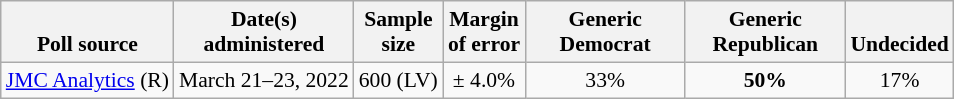<table class="wikitable" style="font-size:90%;text-align:center;">
<tr valign=bottom>
<th>Poll source</th>
<th>Date(s)<br>administered</th>
<th>Sample<br>size</th>
<th>Margin<br>of error</th>
<th style="width:100px;">Generic<br>Democrat</th>
<th style="width:100px;">Generic<br>Republican</th>
<th>Undecided</th>
</tr>
<tr>
<td style="text-align:left;"><a href='#'>JMC Analytics</a> (R)</td>
<td>March 21–23, 2022</td>
<td>600 (LV)</td>
<td>± 4.0%</td>
<td>33%</td>
<td><strong>50%</strong></td>
<td>17%</td>
</tr>
</table>
